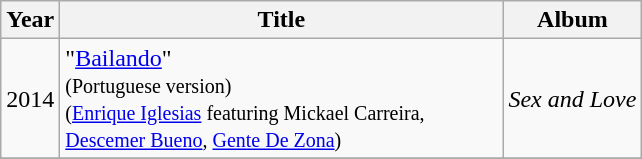<table class="wikitable">
<tr>
<th>Year</th>
<th style="width:18em;">Title</th>
<th>Album</th>
</tr>
<tr>
<td align="center" rowspan="">2014</td>
<td>"<a href='#'>Bailando</a>" <br><small>(Portuguese version)</small><br><small>(<a href='#'>Enrique Iglesias</a> featuring Mickael Carreira, <a href='#'>Descemer Bueno</a>, <a href='#'>Gente De Zona</a>)</small></td>
<td align="center"><em>Sex and Love</em></td>
</tr>
<tr>
</tr>
</table>
